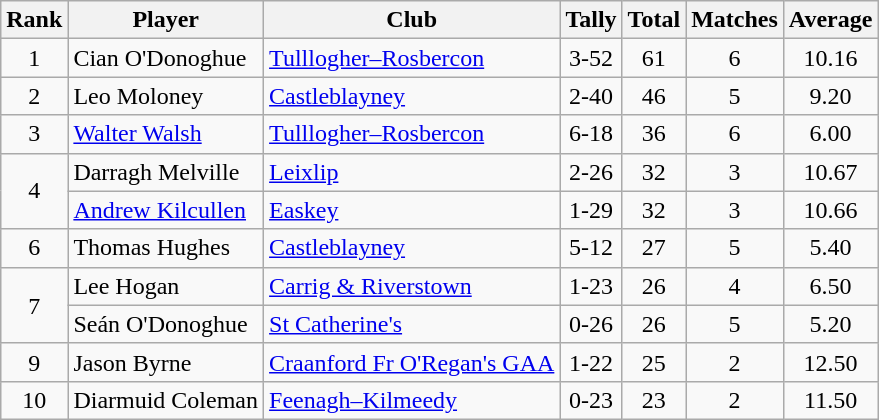<table class="wikitable">
<tr>
<th>Rank</th>
<th>Player</th>
<th>Club</th>
<th>Tally</th>
<th>Total</th>
<th>Matches</th>
<th>Average</th>
</tr>
<tr>
<td style="text-align:center;">1</td>
<td>Cian O'Donoghue</td>
<td><a href='#'>Tulllogher–Rosbercon</a></td>
<td align="center">3-52</td>
<td align="center">61</td>
<td align="center">6</td>
<td align="center">10.16</td>
</tr>
<tr>
<td rowspan="1" style="text-align:center;">2</td>
<td>Leo Moloney</td>
<td><a href='#'>Castleblayney</a></td>
<td align="center">2-40</td>
<td align="center">46</td>
<td align="center">5</td>
<td align="center">9.20</td>
</tr>
<tr>
<td rowspan="1" style="text-align:center;">3</td>
<td><a href='#'>Walter Walsh</a></td>
<td><a href='#'>Tulllogher–Rosbercon</a></td>
<td align="center">6-18</td>
<td align="center">36</td>
<td align="center">6</td>
<td align="center">6.00</td>
</tr>
<tr>
<td rowspan="2" style="text-align:center;">4</td>
<td>Darragh Melville</td>
<td><a href='#'>Leixlip</a></td>
<td align=center>2-26</td>
<td align=center>32</td>
<td align=center>3</td>
<td align=center>10.67</td>
</tr>
<tr>
<td><a href='#'>Andrew Kilcullen</a></td>
<td><a href='#'>Easkey</a></td>
<td align="center">1-29</td>
<td align="center">32</td>
<td align="center">3</td>
<td align="center">10.66</td>
</tr>
<tr>
<td rowspan="1" style="text-align:center;">6</td>
<td>Thomas Hughes</td>
<td><a href='#'>Castleblayney</a></td>
<td align="center">5-12</td>
<td align="center">27</td>
<td align="center">5</td>
<td align="center">5.40</td>
</tr>
<tr>
<td rowspan="2" style="text-align:center;">7</td>
<td>Lee Hogan</td>
<td><a href='#'>Carrig & Riverstown</a></td>
<td align="center">1-23</td>
<td align="center">26</td>
<td align="center">4</td>
<td align="center">6.50</td>
</tr>
<tr>
<td>Seán O'Donoghue</td>
<td><a href='#'>St Catherine's</a></td>
<td align="center">0-26</td>
<td align="center">26</td>
<td align="center">5</td>
<td align="center">5.20</td>
</tr>
<tr>
<td style="text-align:center;">9</td>
<td>Jason Byrne</td>
<td><a href='#'>Craanford Fr O'Regan's GAA</a></td>
<td align="center">1-22</td>
<td align="center">25</td>
<td align="center">2</td>
<td align="center">12.50</td>
</tr>
<tr>
<td rowspan="1" style="text-align:center;">10</td>
<td>Diarmuid Coleman</td>
<td><a href='#'>Feenagh–Kilmeedy</a></td>
<td align="center">0-23</td>
<td align="center">23</td>
<td align="center">2</td>
<td align="center">11.50</td>
</tr>
</table>
